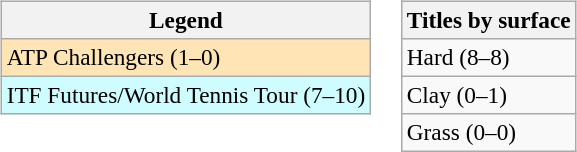<table>
<tr valign=top>
<td><br><table class="wikitable" style="font-size:97%">
<tr>
<th>Legend</th>
</tr>
<tr style="background:moccasin;">
<td>ATP Challengers (1–0)</td>
</tr>
<tr style="background:#cffcff;">
<td>ITF Futures/World Tennis Tour (7–10)</td>
</tr>
</table>
</td>
<td><br><table class="wikitable" style="font-size:97%">
<tr>
<th>Titles by surface</th>
</tr>
<tr>
<td>Hard (8–8)</td>
</tr>
<tr>
<td>Clay (0–1)</td>
</tr>
<tr>
<td>Grass (0–0)</td>
</tr>
</table>
</td>
</tr>
</table>
